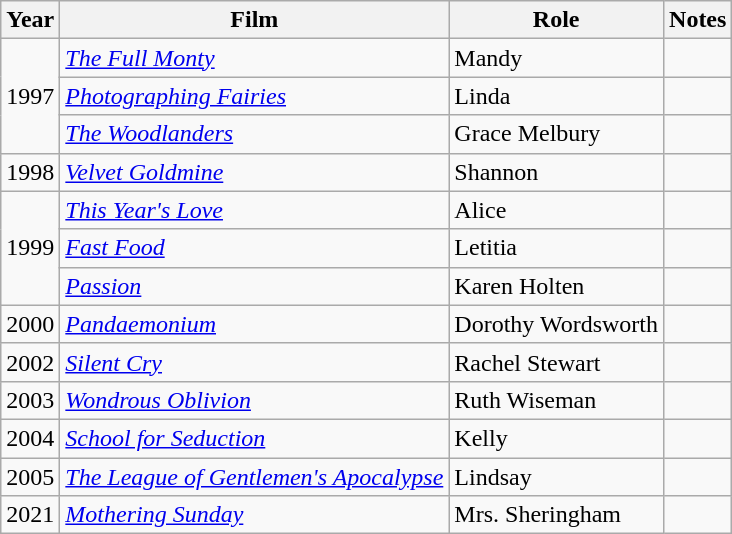<table class="wikitable">
<tr>
<th>Year</th>
<th>Film</th>
<th>Role</th>
<th>Notes</th>
</tr>
<tr>
<td rowspan="3" style="text-align:center;">1997</td>
<td><em><a href='#'>The Full Monty</a></em></td>
<td>Mandy</td>
<td></td>
</tr>
<tr>
<td><em><a href='#'>Photographing Fairies</a></em></td>
<td>Linda</td>
<td></td>
</tr>
<tr>
<td><em><a href='#'>The Woodlanders</a></em></td>
<td>Grace Melbury</td>
<td></td>
</tr>
<tr>
<td style="text-align:center;">1998</td>
<td><em><a href='#'>Velvet Goldmine</a></em></td>
<td>Shannon</td>
<td></td>
</tr>
<tr>
<td rowspan="3" style="text-align:center;">1999</td>
<td><em><a href='#'>This Year's Love</a></em></td>
<td>Alice</td>
<td></td>
</tr>
<tr>
<td><em><a href='#'>Fast Food</a></em></td>
<td>Letitia</td>
<td></td>
</tr>
<tr>
<td><em><a href='#'>Passion</a></em></td>
<td>Karen Holten</td>
<td></td>
</tr>
<tr>
<td style="text-align:center;">2000</td>
<td><em><a href='#'>Pandaemonium</a></em></td>
<td>Dorothy Wordsworth</td>
<td></td>
</tr>
<tr>
<td style="text-align:center;">2002</td>
<td><em><a href='#'>Silent Cry</a></em></td>
<td>Rachel Stewart</td>
<td></td>
</tr>
<tr>
<td style="text-align:center;">2003</td>
<td><em><a href='#'>Wondrous Oblivion</a></em></td>
<td>Ruth Wiseman</td>
<td></td>
</tr>
<tr>
<td style="text-align:center;">2004</td>
<td><em><a href='#'>School for Seduction</a></em></td>
<td>Kelly</td>
<td></td>
</tr>
<tr>
<td style="text-align:center;">2005</td>
<td><em><a href='#'>The League of Gentlemen's Apocalypse</a></em></td>
<td>Lindsay</td>
<td></td>
</tr>
<tr>
<td>2021</td>
<td><em><a href='#'>Mothering Sunday</a></em></td>
<td>Mrs. Sheringham</td>
<td></td>
</tr>
</table>
